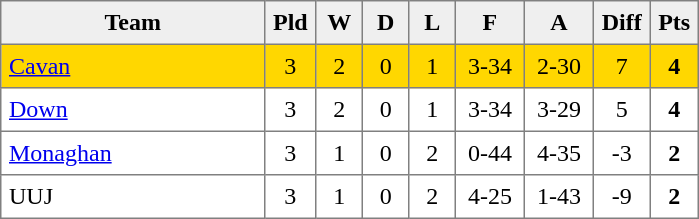<table style=border-collapse:collapse border=1 cellspacing=0 cellpadding=5>
<tr align=center bgcolor=#efefef>
<th width=165>Team</th>
<th width=20>Pld</th>
<th width=20>W</th>
<th width=20>D</th>
<th width=20>L</th>
<th width=35>F</th>
<th width=35>A</th>
<th width=20>Diff</th>
<th width=20>Pts</th>
</tr>
<tr align=center style="background:#ffd700;">
<td style="text-align:left;"><a href='#'>Cavan</a></td>
<td>3</td>
<td>2</td>
<td>0</td>
<td>1</td>
<td>3-34</td>
<td>2-30</td>
<td>7</td>
<td><strong>4</strong></td>
</tr>
<tr align=center style="background:#FFFFFF;">
<td style="text-align:left;"><a href='#'>Down</a></td>
<td>3</td>
<td>2</td>
<td>0</td>
<td>1</td>
<td>3-34</td>
<td>3-29</td>
<td>5</td>
<td><strong>4</strong></td>
</tr>
<tr align=center style="background:;"#FFFFFF">
<td style="text-align:left;"><a href='#'>Monaghan</a></td>
<td>3</td>
<td>1</td>
<td>0</td>
<td>2</td>
<td>0-44</td>
<td>4-35</td>
<td>-3</td>
<td><strong>2</strong></td>
</tr>
<tr align=center style="background:#FFFFFF;">
<td style="text-align:left;">UUJ</td>
<td>3</td>
<td>1</td>
<td>0</td>
<td>2</td>
<td>4-25</td>
<td>1-43</td>
<td>-9</td>
<td><strong>2</strong></td>
</tr>
</table>
